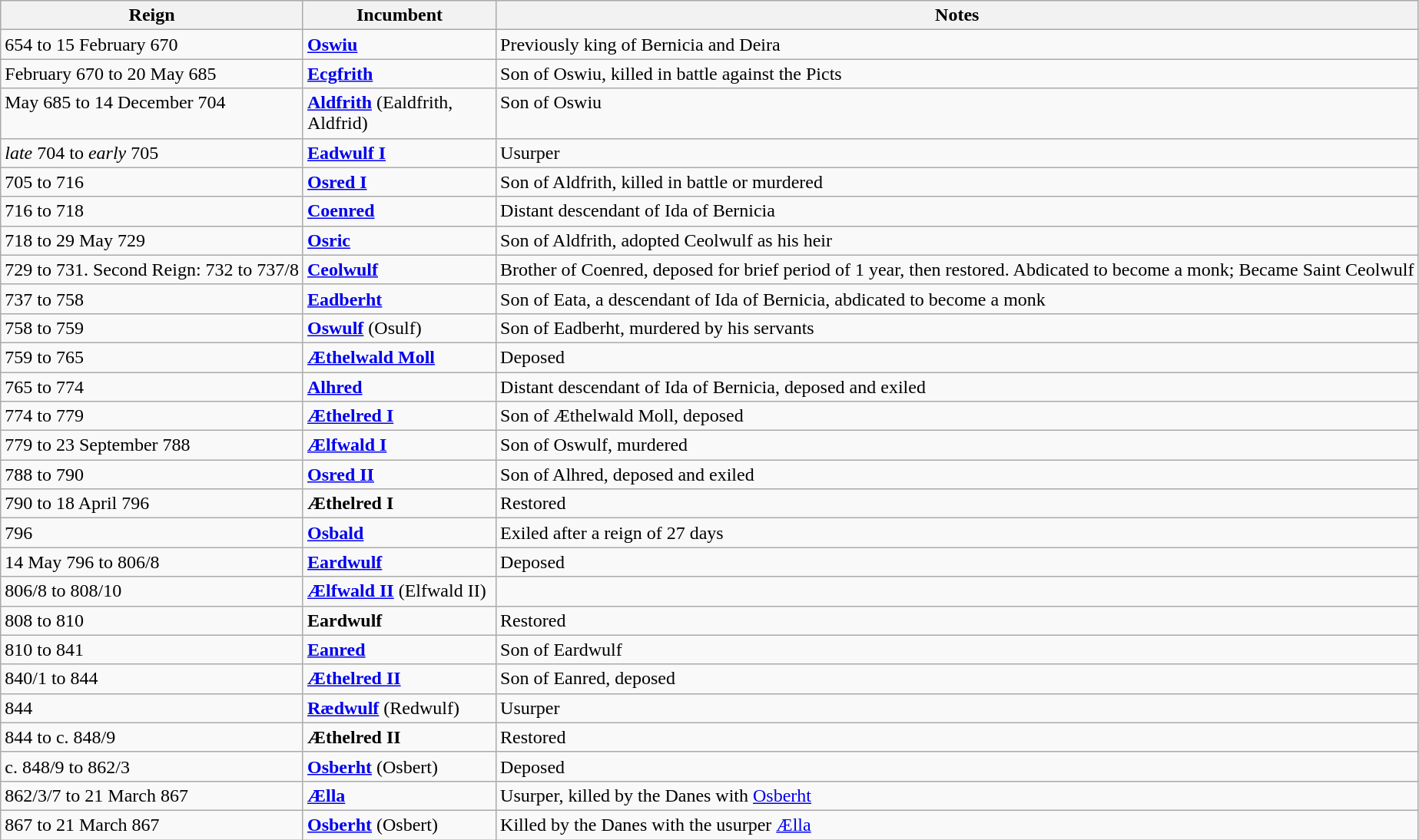<table class="wikitable">
<tr>
<th>Reign</th>
<th scope="col" width="160">Incumbent</th>
<th>Notes</th>
</tr>
<tr valign=top>
<td>654 to 15 February 670</td>
<td><strong><a href='#'>Oswiu</a></strong></td>
<td>Previously king of Bernicia and Deira</td>
</tr>
<tr valign=top>
<td>February 670 to 20 May 685</td>
<td><strong><a href='#'>Ecgfrith</a></strong></td>
<td>Son of Oswiu, killed in battle against the Picts</td>
</tr>
<tr valign=top>
<td>May 685 to 14 December 704</td>
<td><strong><a href='#'>Aldfrith</a></strong> (Ealdfrith, Aldfrid)</td>
<td>Son of Oswiu</td>
</tr>
<tr valign=top>
<td><em>late</em> 704 to <em>early</em> 705</td>
<td><strong><a href='#'>Eadwulf I</a></strong></td>
<td>Usurper</td>
</tr>
<tr valign=top>
<td>705 to 716</td>
<td><strong><a href='#'>Osred I</a></strong></td>
<td>Son of Aldfrith, killed in battle or murdered</td>
</tr>
<tr valign=top>
<td>716 to 718</td>
<td><strong><a href='#'>Coenred</a></strong></td>
<td>Distant descendant of Ida of Bernicia</td>
</tr>
<tr valign=top>
<td>718 to 29 May 729</td>
<td><strong><a href='#'>Osric</a></strong></td>
<td>Son of Aldfrith, adopted Ceolwulf as his heir</td>
</tr>
<tr valign=top>
<td>729 to 731. Second Reign: 732 to 737/8</td>
<td><strong><a href='#'>Ceolwulf</a></strong></td>
<td>Brother of Coenred, deposed for brief period of 1 year, then restored. Abdicated to become a monk; Became Saint Ceolwulf</td>
</tr>
<tr valign=top>
<td>737 to 758</td>
<td><strong><a href='#'>Eadberht</a></strong></td>
<td>Son of Eata, a descendant of Ida of Bernicia, abdicated to become a monk</td>
</tr>
<tr valign=top>
<td>758 to 759</td>
<td><strong><a href='#'>Oswulf</a></strong> (Osulf)</td>
<td>Son of Eadberht, murdered by his servants</td>
</tr>
<tr valign=top>
<td>759 to 765</td>
<td><strong><a href='#'>Æthelwald Moll</a></strong></td>
<td>Deposed</td>
</tr>
<tr valign=top>
<td>765 to 774</td>
<td><strong><a href='#'>Alhred</a></strong></td>
<td>Distant descendant of Ida of Bernicia, deposed and exiled</td>
</tr>
<tr valign=top>
<td>774 to 779</td>
<td><strong><a href='#'>Æthelred I</a></strong></td>
<td>Son of Æthelwald Moll, deposed</td>
</tr>
<tr valign=top>
<td>779 to 23 September 788</td>
<td><strong><a href='#'>Ælfwald I</a></strong></td>
<td>Son of Oswulf, murdered</td>
</tr>
<tr valign=top>
<td>788 to 790</td>
<td><strong><a href='#'>Osred II</a></strong></td>
<td>Son of Alhred, deposed and exiled</td>
</tr>
<tr valign=top>
<td>790 to 18 April 796</td>
<td><strong>Æthelred I</strong></td>
<td>Restored</td>
</tr>
<tr valign=top>
<td>796</td>
<td><strong><a href='#'>Osbald</a></strong></td>
<td>Exiled after a reign of 27 days</td>
</tr>
<tr valign=top>
<td>14 May 796 to 806/8</td>
<td><strong><a href='#'>Eardwulf</a></strong></td>
<td>Deposed</td>
</tr>
<tr valign=top>
<td>806/8 to 808/10</td>
<td><strong><a href='#'>Ælfwald II</a></strong> (Elfwald II)</td>
<td></td>
</tr>
<tr valign=top>
<td>808 to 810</td>
<td><strong>Eardwulf</strong></td>
<td>Restored</td>
</tr>
<tr valign=top>
<td>810 to 841</td>
<td><strong><a href='#'>Eanred</a></strong></td>
<td>Son of Eardwulf</td>
</tr>
<tr valign=top>
<td>840/1 to 844</td>
<td><strong><a href='#'>Æthelred II</a></strong></td>
<td>Son of Eanred, deposed</td>
</tr>
<tr valign=top>
<td>844</td>
<td><strong><a href='#'>Rædwulf</a></strong> (Redwulf)</td>
<td>Usurper</td>
</tr>
<tr valign=top>
<td>844 to c. 848/9</td>
<td><strong>Æthelred II</strong></td>
<td>Restored</td>
</tr>
<tr valign=top>
<td>c. 848/9 to 862/3</td>
<td><strong><a href='#'>Osberht</a></strong> (Osbert)</td>
<td>Deposed</td>
</tr>
<tr valign=top>
<td>862/3/7 to 21 March 867</td>
<td><strong><a href='#'>Ælla</a></strong></td>
<td>Usurper, killed by the Danes with <a href='#'>Osberht</a></td>
</tr>
<tr valign=top>
<td>867 to 21 March 867</td>
<td><strong><a href='#'>Osberht</a></strong> (Osbert)</td>
<td>Killed by the Danes with the usurper <a href='#'>Ælla</a></td>
</tr>
</table>
